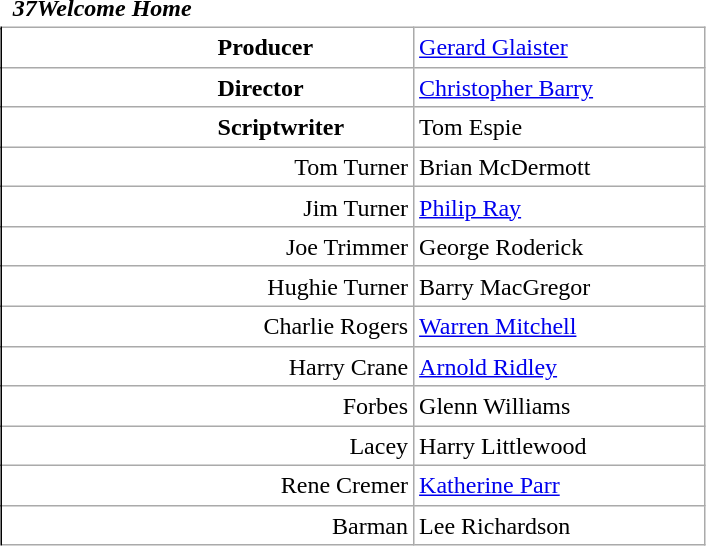<table class="wikitable mw-collapsible mw-collapsed" style="vertical-align:top;margin:auto 2em;line-height:1.2;min-width:33em;display: inline-table;background-color:inherit;border:none;">
<tr>
<td class=unsortable style="border:hidden;line-height:1.67;text-align:center;margin-left:-1em;padding-left:0.5em;min-width:1.0em;"></td>
<td class=unsortable style="border:none;padding-left:0.5em;text-align:left;min-width:16.5em;font-weight:700;font-style:italic;">37Welcome Home</td>
<td class=unsortable style="border:none;text-align:right;font-weight:normal;font-family:Courier;font-size:95%;letter-spacing:-1pt;min-width:8.5em;padding-right:0.2em;"></td>
<td class=unsortable style="border:hidden;min-width:3.5em;padding-left:0;"></td>
<td class=unsortable style="border:hidden;min-width:3.5em;font-size:95%;"></td>
</tr>
<tr>
<td rowspan=100 style="border:none thin;border-right-style :solid;"></td>
</tr>
<tr>
<td style="text-align:left;padding-left:9.0em;font-weight:bold;">Producer</td>
<td colspan=2><a href='#'>Gerard Glaister</a></td>
</tr>
<tr>
<td style="text-align:left;padding-left:9.0em;font-weight:bold;">Director</td>
<td colspan=2><a href='#'>Christopher Barry</a></td>
</tr>
<tr>
<td style="text-align:left;padding-left:9.0em;font-weight:bold;">Scriptwriter</td>
<td colspan=2>Tom Espie</td>
</tr>
<tr>
<td style="text-align:right;">Tom Turner</td>
<td colspan=2>Brian McDermott</td>
</tr>
<tr>
<td style="text-align:right;">Jim Turner</td>
<td colspan=2><a href='#'>Philip Ray</a></td>
</tr>
<tr>
<td style="text-align:right;">Joe Trimmer</td>
<td colspan=2>George Roderick</td>
</tr>
<tr>
<td style="text-align:right;">Hughie Turner</td>
<td colspan=2>Barry MacGregor</td>
</tr>
<tr>
<td style="text-align:right;">Charlie Rogers</td>
<td colspan=2><a href='#'>Warren Mitchell</a></td>
</tr>
<tr>
<td style="text-align:right;">Harry Crane</td>
<td colspan=2><a href='#'>Arnold Ridley</a></td>
</tr>
<tr>
<td style="text-align:right;">Forbes</td>
<td colspan=2>Glenn Williams</td>
</tr>
<tr>
<td style="text-align:right;">Lacey</td>
<td colspan=2>Harry Littlewood</td>
</tr>
<tr>
<td style="text-align:right;">Rene Cremer</td>
<td colspan=2><a href='#'>Katherine Parr</a></td>
</tr>
<tr>
<td style="text-align:right;">Barman</td>
<td colspan=2>Lee Richardson</td>
</tr>
</table>
